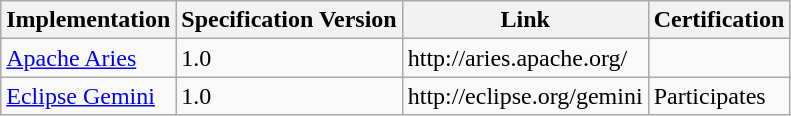<table class="wikitable sortable">
<tr>
<th>Implementation</th>
<th>Specification Version</th>
<th>Link</th>
<th>Certification</th>
</tr>
<tr>
<td><a href='#'>Apache Aries</a></td>
<td>1.0</td>
<td>http://aries.apache.org/</td>
<td></td>
</tr>
<tr>
<td><a href='#'>Eclipse Gemini</a></td>
<td>1.0</td>
<td>http://eclipse.org/gemini</td>
<td>Participates</td>
</tr>
</table>
